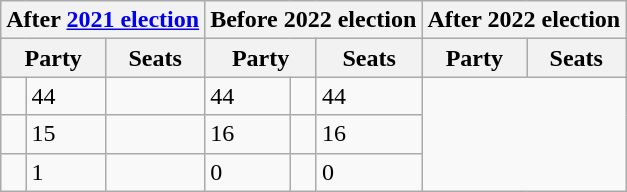<table class="wikitable">
<tr>
<th colspan="3">After <a href='#'>2021 election</a></th>
<th colspan="3">Before 2022 election</th>
<th colspan="3">After 2022 election</th>
</tr>
<tr>
<th colspan="2">Party</th>
<th>Seats</th>
<th colspan="2">Party</th>
<th>Seats</th>
<th colspan="2">Party</th>
<th>Seats</th>
</tr>
<tr>
<td></td>
<td>44</td>
<td></td>
<td>44</td>
<td></td>
<td>44</td>
</tr>
<tr>
<td></td>
<td>15</td>
<td></td>
<td>16</td>
<td></td>
<td>16</td>
</tr>
<tr>
<td></td>
<td>1</td>
<td></td>
<td>0</td>
<td></td>
<td>0</td>
</tr>
</table>
